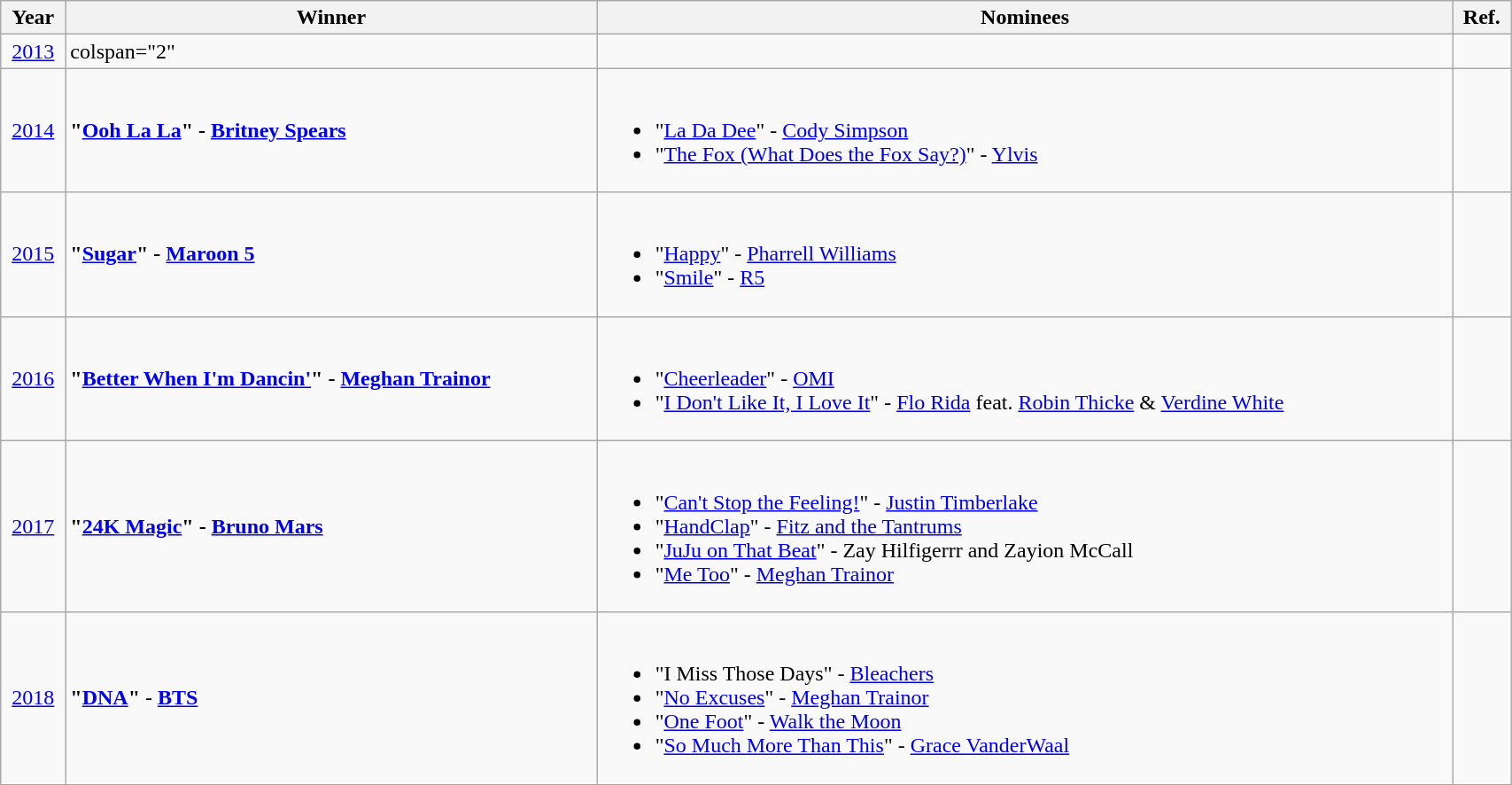<table class="wikitable" width=90%>
<tr>
<th>Year</th>
<th>Winner</th>
<th>Nominees</th>
<th>Ref.</th>
</tr>
<tr>
<td align="center"><a href='#'>2013</a></td>
<td>colspan="2" </td>
<td align="center"></td>
</tr>
<tr>
<td align="center"><a href='#'>2014</a></td>
<td><strong>"<a href='#'>Ooh La La</a>" - <a href='#'>Britney Spears</a></strong></td>
<td><br><ul><li>"<a href='#'>La Da Dee</a>" - <a href='#'>Cody Simpson</a></li><li>"<a href='#'>The Fox (What Does the Fox Say?)</a>" - <a href='#'>Ylvis</a></li></ul></td>
<td align="center"></td>
</tr>
<tr>
<td align="center"><a href='#'>2015</a></td>
<td><strong>"<a href='#'>Sugar</a>" - <a href='#'>Maroon 5</a></strong></td>
<td><br><ul><li>"<a href='#'>Happy</a>" - <a href='#'>Pharrell Williams</a></li><li>"<a href='#'>Smile</a>" - <a href='#'>R5</a></li></ul></td>
<td align="center"></td>
</tr>
<tr>
<td align="center"><a href='#'>2016</a></td>
<td><strong>"<a href='#'>Better When I'm Dancin'</a>" - <a href='#'>Meghan Trainor</a></strong></td>
<td><br><ul><li>"<a href='#'>Cheerleader</a>" - <a href='#'>OMI</a></li><li>"<a href='#'>I Don't Like It, I Love It</a>" - <a href='#'>Flo Rida</a> feat. <a href='#'>Robin Thicke</a> & <a href='#'>Verdine White</a></li></ul></td>
<td align="center"></td>
</tr>
<tr>
<td align="center"><a href='#'>2017</a></td>
<td><strong>"<a href='#'>24K Magic</a>" - <a href='#'>Bruno Mars</a></strong></td>
<td><br><ul><li>"<a href='#'>Can't Stop the Feeling!</a>" - <a href='#'>Justin Timberlake</a></li><li>"<a href='#'>HandClap</a>" - <a href='#'>Fitz and the Tantrums</a></li><li>"<a href='#'>JuJu on That Beat</a>" - Zay Hilfigerrr and Zayion McCall</li><li>"<a href='#'>Me Too</a>" - <a href='#'>Meghan Trainor</a></li></ul></td>
<td align="center"></td>
</tr>
<tr>
<td align="center"><a href='#'>2018</a></td>
<td><strong>"<a href='#'>DNA</a>"</strong> - <strong><a href='#'>BTS</a></strong></td>
<td><br><ul><li>"I Miss Those Days" - <a href='#'>Bleachers</a></li><li>"<a href='#'>No Excuses</a>" - <a href='#'>Meghan Trainor</a></li><li>"<a href='#'>One Foot</a>" - <a href='#'>Walk the Moon</a></li><li>"<a href='#'>So Much More Than This</a>" - <a href='#'>Grace VanderWaal</a></li></ul></td>
<td align="center"></td>
</tr>
<tr>
</tr>
</table>
